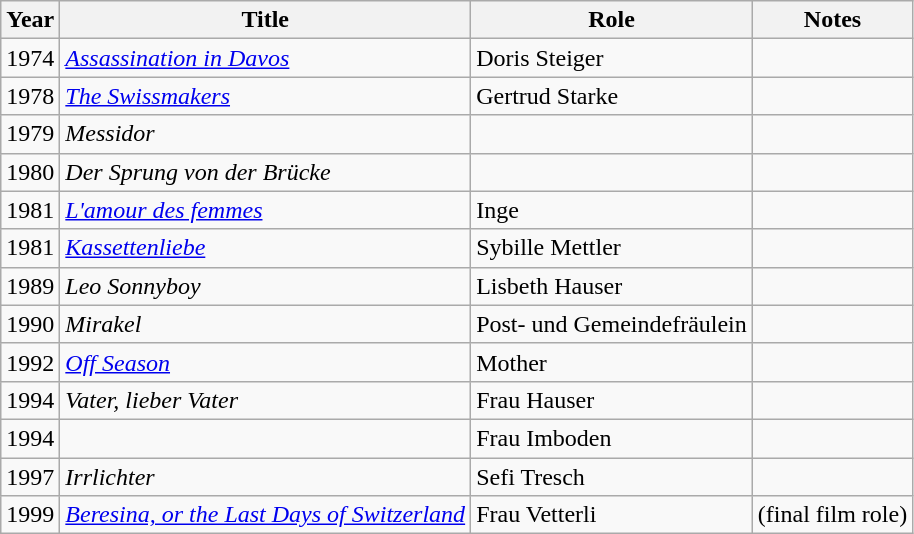<table class="wikitable">
<tr>
<th>Year</th>
<th>Title</th>
<th>Role</th>
<th>Notes</th>
</tr>
<tr>
<td>1974</td>
<td><em><a href='#'>Assassination in Davos</a></em></td>
<td>Doris Steiger</td>
<td></td>
</tr>
<tr>
<td>1978</td>
<td><em><a href='#'>The Swissmakers</a></em></td>
<td>Gertrud Starke</td>
<td></td>
</tr>
<tr>
<td>1979</td>
<td><em>Messidor</em></td>
<td></td>
<td></td>
</tr>
<tr>
<td>1980</td>
<td><em>Der Sprung von der Brücke</em></td>
<td></td>
<td></td>
</tr>
<tr>
<td>1981</td>
<td><em><a href='#'>L'amour des femmes</a></em></td>
<td>Inge</td>
<td></td>
</tr>
<tr>
<td>1981</td>
<td><em><a href='#'>Kassettenliebe</a></em></td>
<td>Sybille Mettler</td>
<td></td>
</tr>
<tr>
<td>1989</td>
<td><em>Leo Sonnyboy</em></td>
<td>Lisbeth Hauser</td>
<td></td>
</tr>
<tr>
<td>1990</td>
<td><em>Mirakel</em></td>
<td>Post- und Gemeindefräulein</td>
<td></td>
</tr>
<tr>
<td>1992</td>
<td><em><a href='#'>Off Season</a></em></td>
<td>Mother</td>
<td></td>
</tr>
<tr>
<td>1994</td>
<td><em>Vater, lieber Vater</em></td>
<td>Frau Hauser</td>
<td></td>
</tr>
<tr>
<td>1994</td>
<td><em></em></td>
<td>Frau Imboden</td>
<td></td>
</tr>
<tr>
<td>1997</td>
<td><em>Irrlichter</em></td>
<td>Sefi Tresch</td>
<td></td>
</tr>
<tr>
<td>1999</td>
<td><em><a href='#'>Beresina, or the Last Days of Switzerland</a></em></td>
<td>Frau Vetterli</td>
<td>(final film role)</td>
</tr>
</table>
